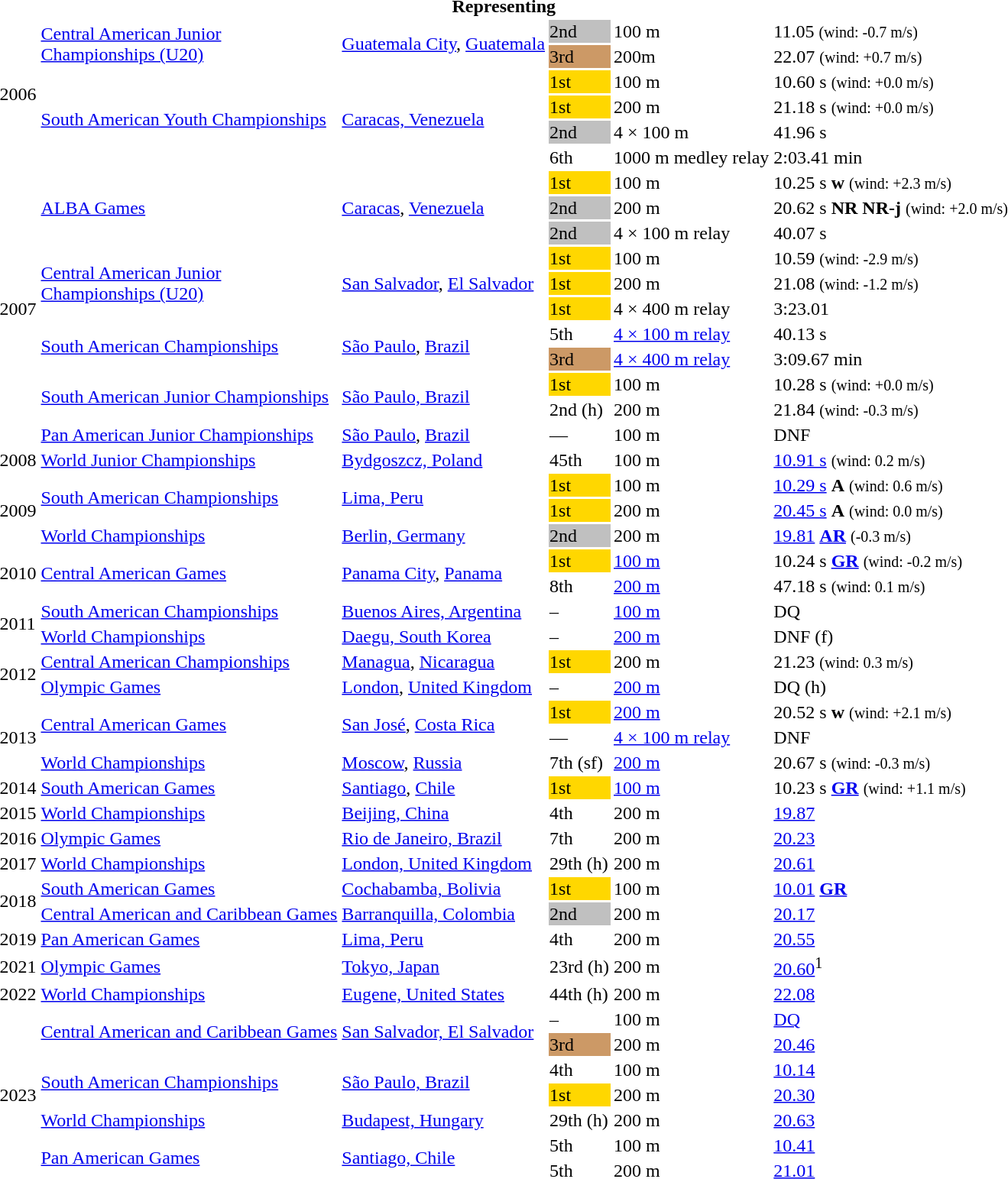<table>
<tr>
<th colspan="6">Representing </th>
</tr>
<tr>
<td rowspan=6>2006</td>
<td rowspan=2><a href='#'>Central American Junior<br>Championships (U20)</a></td>
<td rowspan=2><a href='#'>Guatemala City</a>, <a href='#'>Guatemala</a></td>
<td bgcolor=silver>2nd</td>
<td>100 m</td>
<td>11.05 <small>(wind: -0.7 m/s)</small></td>
</tr>
<tr>
<td bgcolor="cc9966">3rd</td>
<td>200m</td>
<td>22.07 <small>(wind: +0.7 m/s)</small></td>
</tr>
<tr>
<td rowspan=4><a href='#'>South American Youth Championships</a></td>
<td rowspan=4><a href='#'>Caracas, Venezuela</a></td>
<td bgcolor="gold">1st</td>
<td>100 m</td>
<td>10.60 s <small>(wind: +0.0 m/s)</small></td>
</tr>
<tr>
<td bgcolor="gold">1st</td>
<td>200 m</td>
<td>21.18 s <small>(wind: +0.0 m/s)</small></td>
</tr>
<tr>
<td bgcolor="silver">2nd</td>
<td>4 × 100 m</td>
<td>41.96 s</td>
</tr>
<tr>
<td>6th</td>
<td>1000 m medley relay</td>
<td>2:03.41 min</td>
</tr>
<tr>
<td rowspan=11>2007</td>
<td rowspan=3><a href='#'>ALBA Games</a></td>
<td rowspan=3><a href='#'>Caracas</a>, <a href='#'>Venezuela</a></td>
<td bgcolor=gold>1st</td>
<td>100 m</td>
<td>10.25 s <strong>w</strong> <small>(wind: +2.3 m/s)</small></td>
</tr>
<tr>
<td bgcolor=silver>2nd</td>
<td>200 m</td>
<td>20.62 s <strong>NR</strong> <strong>NR-j</strong> <small>(wind: +2.0 m/s)</small></td>
</tr>
<tr>
<td bgcolor=silver>2nd</td>
<td>4 × 100 m relay</td>
<td>40.07 s</td>
</tr>
<tr>
<td rowspan=3><a href='#'>Central American Junior<br>Championships (U20)</a></td>
<td rowspan=3><a href='#'>San Salvador</a>, <a href='#'>El Salvador</a></td>
<td bgcolor=gold>1st</td>
<td>100 m</td>
<td>10.59 <small>(wind: -2.9 m/s)</small></td>
</tr>
<tr>
<td bgcolor=gold>1st</td>
<td>200 m</td>
<td>21.08 <small>(wind: -1.2 m/s)</small></td>
</tr>
<tr>
<td bgcolor=gold>1st</td>
<td>4 × 400 m relay</td>
<td>3:23.01</td>
</tr>
<tr>
<td rowspan=2><a href='#'>South American Championships</a></td>
<td rowspan=2><a href='#'>São Paulo</a>, <a href='#'>Brazil</a></td>
<td>5th</td>
<td><a href='#'>4 × 100 m relay</a></td>
<td>40.13 s</td>
</tr>
<tr>
<td bgcolor="cc9966">3rd</td>
<td><a href='#'>4 × 400 m relay</a></td>
<td>3:09.67 min</td>
</tr>
<tr>
<td rowspan=2><a href='#'>South American Junior Championships</a></td>
<td rowspan=2><a href='#'>São Paulo, Brazil</a></td>
<td bgcolor="gold">1st</td>
<td>100 m</td>
<td>10.28 s <small>(wind: +0.0 m/s)</small></td>
</tr>
<tr>
<td>2nd (h) </td>
<td>200 m</td>
<td>21.84 <small>(wind: -0.3 m/s)</small></td>
</tr>
<tr>
<td><a href='#'>Pan American Junior Championships</a></td>
<td><a href='#'>São Paulo</a>, <a href='#'>Brazil</a></td>
<td>—</td>
<td>100 m</td>
<td>DNF</td>
</tr>
<tr>
<td>2008</td>
<td><a href='#'>World Junior Championships</a></td>
<td><a href='#'>Bydgoszcz, Poland</a></td>
<td>45th</td>
<td>100 m</td>
<td><a href='#'>10.91 s</a> <small>(wind: 0.2 m/s)</small></td>
</tr>
<tr>
<td rowspan=3>2009</td>
<td rowspan=2><a href='#'>South American Championships</a></td>
<td rowspan=2><a href='#'>Lima, Peru</a></td>
<td bgcolor="gold">1st</td>
<td>100 m</td>
<td><a href='#'>10.29 s</a> <strong>A</strong> <small>(wind: 0.6 m/s)</small></td>
</tr>
<tr>
<td bgcolor="gold">1st</td>
<td>200 m</td>
<td><a href='#'>20.45 s</a> <strong>A</strong> <small>(wind: 0.0 m/s)</small></td>
</tr>
<tr>
<td><a href='#'>World Championships</a></td>
<td><a href='#'>Berlin, Germany</a></td>
<td bgcolor="silver">2nd</td>
<td>200 m</td>
<td><a href='#'>19.81</a> <strong><a href='#'>AR</a></strong> <small>(-0.3 m/s)</small></td>
</tr>
<tr>
<td rowspan=2>2010</td>
<td rowspan=2><a href='#'>Central American Games</a></td>
<td rowspan=2><a href='#'>Panama City</a>, <a href='#'>Panama</a></td>
<td bgcolor=gold>1st</td>
<td><a href='#'>100 m</a></td>
<td>10.24 s <strong><a href='#'>GR</a></strong> <small>(wind: -0.2 m/s)</small></td>
</tr>
<tr>
<td>8th</td>
<td><a href='#'>200 m</a></td>
<td>47.18 s <small>(wind: 0.1 m/s)</small></td>
</tr>
<tr>
<td rowspan=2>2011</td>
<td><a href='#'>South American Championships</a></td>
<td><a href='#'>Buenos Aires, Argentina</a></td>
<td>–</td>
<td><a href='#'>100 m</a></td>
<td>DQ</td>
</tr>
<tr>
<td><a href='#'>World Championships</a></td>
<td><a href='#'>Daegu, South Korea</a></td>
<td>–</td>
<td><a href='#'>200 m</a></td>
<td>DNF (f)</td>
</tr>
<tr>
<td rowspan = "2">2012</td>
<td><a href='#'>Central American Championships</a></td>
<td><a href='#'>Managua</a>, <a href='#'>Nicaragua</a></td>
<td bgcolor=gold>1st</td>
<td>200 m</td>
<td>21.23  <small>(wind: 0.3 m/s)</small></td>
</tr>
<tr>
<td><a href='#'>Olympic Games</a></td>
<td><a href='#'>London</a>, <a href='#'>United Kingdom</a></td>
<td>–</td>
<td><a href='#'>200 m</a></td>
<td>DQ (h)</td>
</tr>
<tr>
<td rowspan=3>2013</td>
<td rowspan = "2"><a href='#'>Central American Games</a></td>
<td rowspan = "2"><a href='#'>San José</a>, <a href='#'>Costa Rica</a></td>
<td bgcolor=gold>1st</td>
<td><a href='#'>200 m</a></td>
<td>20.52 s <strong>w</strong> <small>(wind: +2.1 m/s)</small></td>
</tr>
<tr>
<td>—</td>
<td><a href='#'>4 × 100 m relay</a></td>
<td>DNF</td>
</tr>
<tr>
<td><a href='#'>World Championships</a></td>
<td><a href='#'>Moscow</a>, <a href='#'>Russia</a></td>
<td>7th (sf)</td>
<td><a href='#'>200 m</a></td>
<td>20.67 s <small>(wind: -0.3 m/s)</small></td>
</tr>
<tr>
<td>2014</td>
<td><a href='#'>South American Games</a></td>
<td><a href='#'>Santiago</a>, <a href='#'>Chile</a></td>
<td bgcolor=gold>1st</td>
<td><a href='#'>100 m</a></td>
<td>10.23 s  <a href='#'><strong>GR</strong></a> <small>(wind: +1.1 m/s)</small></td>
</tr>
<tr>
<td>2015</td>
<td><a href='#'>World Championships</a></td>
<td><a href='#'>Beijing, China</a></td>
<td>4th</td>
<td>200 m</td>
<td><a href='#'>19.87</a></td>
</tr>
<tr>
<td>2016</td>
<td><a href='#'>Olympic Games</a></td>
<td><a href='#'>Rio de Janeiro, Brazil</a></td>
<td>7th</td>
<td>200 m</td>
<td><a href='#'>20.23</a></td>
</tr>
<tr>
<td>2017</td>
<td><a href='#'>World Championships</a></td>
<td><a href='#'>London, United Kingdom</a></td>
<td>29th (h)</td>
<td>200 m</td>
<td><a href='#'>20.61</a></td>
</tr>
<tr>
<td rowspan=2>2018</td>
<td><a href='#'>South American Games</a></td>
<td><a href='#'>Cochabamba, Bolivia</a></td>
<td bgcolor=gold>1st</td>
<td>100 m</td>
<td><a href='#'>10.01</a> <a href='#'><strong>GR</strong></a></td>
</tr>
<tr>
<td><a href='#'>Central American and Caribbean Games</a></td>
<td><a href='#'>Barranquilla, Colombia</a></td>
<td bgcolor=silver>2nd</td>
<td>200 m</td>
<td><a href='#'>20.17</a></td>
</tr>
<tr>
<td>2019</td>
<td><a href='#'>Pan American Games</a></td>
<td><a href='#'>Lima, Peru</a></td>
<td>4th</td>
<td>200 m</td>
<td><a href='#'>20.55</a></td>
</tr>
<tr>
<td>2021</td>
<td><a href='#'>Olympic Games</a></td>
<td><a href='#'>Tokyo, Japan</a></td>
<td>23rd (h)</td>
<td>200 m</td>
<td><a href='#'>20.60</a><sup>1</sup></td>
</tr>
<tr>
<td>2022</td>
<td><a href='#'>World Championships</a></td>
<td><a href='#'>Eugene, United States</a></td>
<td>44th (h)</td>
<td>200 m</td>
<td><a href='#'>22.08</a></td>
</tr>
<tr>
<td rowspan=7>2023</td>
<td rowspan=2><a href='#'>Central American and Caribbean Games</a></td>
<td rowspan=2><a href='#'>San Salvador, El Salvador</a></td>
<td>–</td>
<td>100 m</td>
<td><a href='#'>DQ</a></td>
</tr>
<tr>
<td bgcolor=cc9966>3rd</td>
<td>200 m</td>
<td><a href='#'>20.46</a></td>
</tr>
<tr>
<td rowspan=2><a href='#'>South American Championships</a></td>
<td rowspan=2><a href='#'>São Paulo, Brazil</a></td>
<td>4th</td>
<td>100 m</td>
<td><a href='#'>10.14</a></td>
</tr>
<tr>
<td bgcolor=gold>1st</td>
<td>200 m</td>
<td><a href='#'>20.30</a></td>
</tr>
<tr>
<td><a href='#'>World Championships</a></td>
<td><a href='#'>Budapest, Hungary</a></td>
<td>29th (h)</td>
<td>200 m</td>
<td><a href='#'>20.63</a></td>
</tr>
<tr>
<td rowspan=2><a href='#'>Pan American Games</a></td>
<td rowspan=2><a href='#'>Santiago, Chile</a></td>
<td>5th</td>
<td>100 m</td>
<td><a href='#'>10.41</a></td>
</tr>
<tr>
<td>5th</td>
<td>200 m</td>
<td><a href='#'>21.01</a></td>
</tr>
</table>
